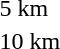<table>
<tr>
<td>5 km</td>
<td></td>
<td></td>
<td></td>
</tr>
<tr>
<td>10 km</td>
<td></td>
<td></td>
<td></td>
</tr>
</table>
